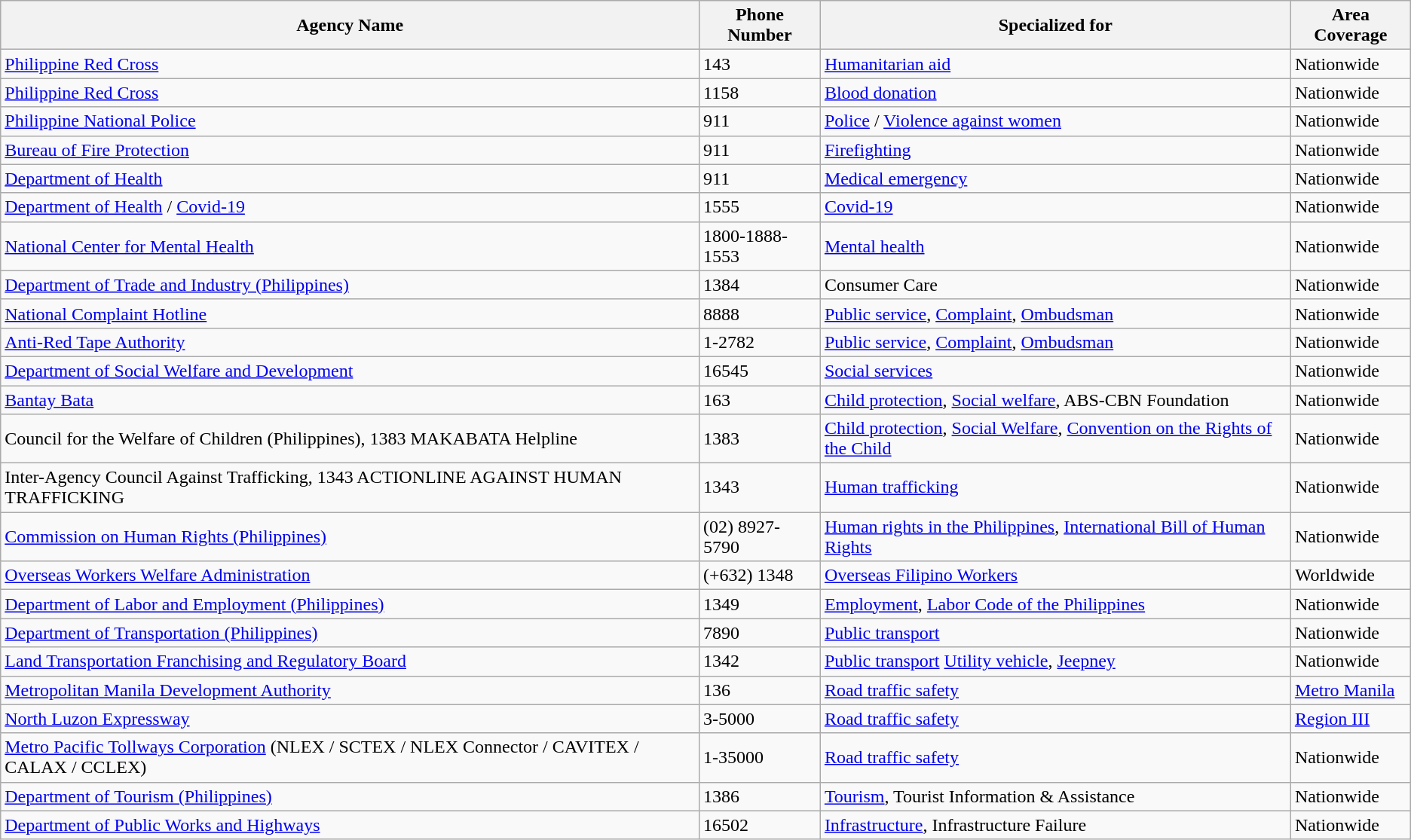<table class="wikitable">
<tr>
<th>Agency Name</th>
<th>Phone Number</th>
<th>Specialized for</th>
<th>Area Coverage</th>
</tr>
<tr>
<td><a href='#'>Philippine Red Cross</a></td>
<td>143</td>
<td><a href='#'>Humanitarian aid</a></td>
<td>Nationwide</td>
</tr>
<tr>
<td><a href='#'>Philippine Red Cross</a></td>
<td>1158</td>
<td><a href='#'>Blood donation</a></td>
<td>Nationwide</td>
</tr>
<tr>
<td><a href='#'>Philippine National Police</a></td>
<td>911</td>
<td><a href='#'>Police</a> / <a href='#'>Violence against women</a></td>
<td>Nationwide</td>
</tr>
<tr>
<td><a href='#'>Bureau of Fire Protection</a></td>
<td>911</td>
<td><a href='#'>Firefighting</a></td>
<td>Nationwide</td>
</tr>
<tr>
<td><a href='#'>Department of Health</a></td>
<td>911</td>
<td><a href='#'>Medical emergency</a></td>
<td>Nationwide</td>
</tr>
<tr>
<td><a href='#'>Department of Health</a> / <a href='#'>Covid-19</a></td>
<td>1555</td>
<td><a href='#'>Covid-19</a></td>
<td>Nationwide</td>
</tr>
<tr>
<td><a href='#'>National Center for Mental Health</a></td>
<td>1800-1888-1553</td>
<td><a href='#'>Mental health</a></td>
<td>Nationwide</td>
</tr>
<tr>
<td><a href='#'>Department of Trade and Industry (Philippines)</a></td>
<td>1384</td>
<td>Consumer Care</td>
<td>Nationwide</td>
</tr>
<tr>
<td><a href='#'>National Complaint Hotline</a></td>
<td>8888</td>
<td><a href='#'>Public service</a>, <a href='#'>Complaint</a>, <a href='#'>Ombudsman</a></td>
<td>Nationwide</td>
</tr>
<tr>
<td><a href='#'>Anti-Red Tape Authority</a></td>
<td>1-2782</td>
<td><a href='#'>Public service</a>, <a href='#'>Complaint</a>, <a href='#'>Ombudsman</a></td>
<td>Nationwide</td>
</tr>
<tr>
<td><a href='#'>Department of Social Welfare and Development</a></td>
<td>16545</td>
<td><a href='#'>Social services</a></td>
<td>Nationwide</td>
</tr>
<tr>
<td><a href='#'>Bantay Bata</a></td>
<td>163</td>
<td><a href='#'>Child protection</a>, <a href='#'>Social welfare</a>, ABS-CBN Foundation</td>
<td>Nationwide</td>
</tr>
<tr>
<td>Council for the Welfare of Children (Philippines), 1383 MAKABATA Helpline</td>
<td>1383</td>
<td><a href='#'>Child protection</a>, <a href='#'>Social Welfare</a>, <a href='#'>Convention on the Rights of the Child</a></td>
<td>Nationwide</td>
</tr>
<tr>
<td>Inter-Agency Council Against Trafficking, 1343 ACTIONLINE AGAINST HUMAN TRAFFICKING</td>
<td>1343</td>
<td><a href='#'>Human trafficking</a></td>
<td>Nationwide</td>
</tr>
<tr>
<td><a href='#'>Commission on Human Rights (Philippines)</a></td>
<td>(02) 8927-5790</td>
<td><a href='#'>Human rights in the Philippines</a>, <a href='#'>International Bill of Human Rights</a></td>
<td>Nationwide</td>
</tr>
<tr>
<td><a href='#'>Overseas Workers Welfare Administration</a></td>
<td>(+632) 1348</td>
<td><a href='#'>Overseas Filipino Workers</a></td>
<td>Worldwide</td>
</tr>
<tr>
<td><a href='#'>Department of Labor and Employment (Philippines)</a></td>
<td>1349</td>
<td><a href='#'>Employment</a>, <a href='#'>Labor Code of the Philippines</a></td>
<td>Nationwide</td>
</tr>
<tr>
<td><a href='#'>Department of Transportation (Philippines)</a></td>
<td>7890</td>
<td><a href='#'>Public transport</a></td>
<td>Nationwide</td>
</tr>
<tr>
<td><a href='#'>Land Transportation Franchising and Regulatory Board</a></td>
<td>1342</td>
<td><a href='#'>Public transport</a> <a href='#'>Utility vehicle</a>, <a href='#'>Jeepney</a></td>
<td>Nationwide</td>
</tr>
<tr>
<td><a href='#'>Metropolitan Manila Development Authority</a></td>
<td>136</td>
<td><a href='#'>Road traffic safety</a></td>
<td><a href='#'>Metro Manila</a></td>
</tr>
<tr>
<td><a href='#'>North Luzon Expressway</a></td>
<td>3-5000</td>
<td><a href='#'>Road traffic safety</a></td>
<td><a href='#'>Region III</a></td>
</tr>
<tr>
<td><a href='#'>Metro Pacific Tollways Corporation</a> (NLEX / SCTEX / NLEX Connector / CAVITEX / CALAX / CCLEX)</td>
<td>1-35000</td>
<td><a href='#'>Road traffic safety</a></td>
<td>Nationwide</td>
</tr>
<tr>
<td><a href='#'>Department of Tourism (Philippines)</a></td>
<td>1386</td>
<td><a href='#'>Tourism</a>, Tourist Information & Assistance</td>
<td>Nationwide</td>
</tr>
<tr>
<td><a href='#'>Department of Public Works and Highways</a></td>
<td>16502</td>
<td><a href='#'>Infrastructure</a>, Infrastructure Failure</td>
<td>Nationwide</td>
</tr>
</table>
